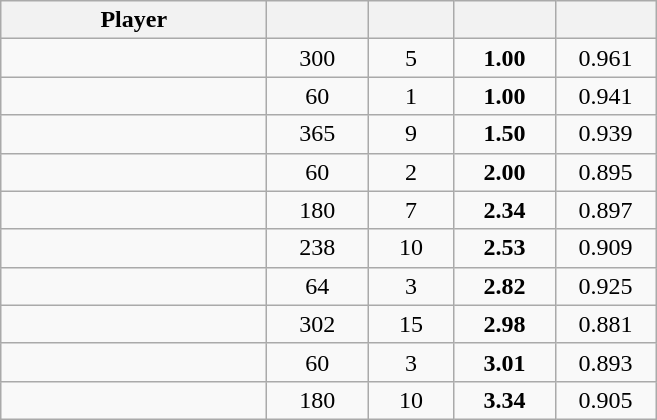<table class="wikitable sortable" style="text-align:center;">
<tr>
<th style="width:170px;">Player</th>
<th style="width:60px;"></th>
<th style="width:50px;"></th>
<th style="width:60px;"></th>
<th style="width:60px;"></th>
</tr>
<tr>
<td style="text-align:left;"> </td>
<td>300</td>
<td>5</td>
<td><strong>1.00</strong></td>
<td>0.961</td>
</tr>
<tr>
<td style="text-align:left;"> </td>
<td>60</td>
<td>1</td>
<td><strong>1.00</strong></td>
<td>0.941</td>
</tr>
<tr>
<td style="text-align:left;"> </td>
<td>365</td>
<td>9</td>
<td><strong>1.50</strong></td>
<td>0.939</td>
</tr>
<tr>
<td style="text-align:left;"> </td>
<td>60</td>
<td>2</td>
<td><strong>2.00</strong></td>
<td>0.895</td>
</tr>
<tr>
<td style="text-align:left;"> </td>
<td>180</td>
<td>7</td>
<td><strong>2.34</strong></td>
<td>0.897</td>
</tr>
<tr>
<td style="text-align:left;"> </td>
<td>238</td>
<td>10</td>
<td><strong>2.53</strong></td>
<td>0.909</td>
</tr>
<tr>
<td style="text-align:left;"> </td>
<td>64</td>
<td>3</td>
<td><strong>2.82</strong></td>
<td>0.925</td>
</tr>
<tr>
<td style="text-align:left;"> </td>
<td>302</td>
<td>15</td>
<td><strong>2.98</strong></td>
<td>0.881</td>
</tr>
<tr>
<td style="text-align:left;"> </td>
<td>60</td>
<td>3</td>
<td><strong>3.01</strong></td>
<td>0.893</td>
</tr>
<tr>
<td style="text-align:left;"> </td>
<td>180</td>
<td>10</td>
<td><strong>3.34</strong></td>
<td>0.905</td>
</tr>
</table>
